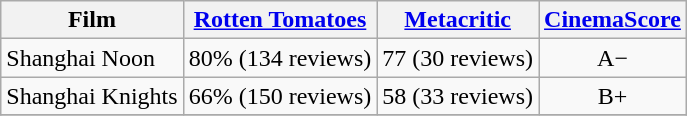<table class="wikitable plainrowheaders" style="text-align: center;">
<tr>
<th>Film</th>
<th><a href='#'>Rotten Tomatoes</a></th>
<th><a href='#'>Metacritic</a></th>
<th><a href='#'>CinemaScore</a></th>
</tr>
<tr>
<td style="text-align:left">Shanghai Noon</td>
<td>80% (134 reviews)</td>
<td>77 (30 reviews)</td>
<td>A−</td>
</tr>
<tr>
<td style="text-align:left">Shanghai Knights</td>
<td>66% (150 reviews)</td>
<td>58 (33 reviews)</td>
<td>B+</td>
</tr>
<tr>
</tr>
</table>
